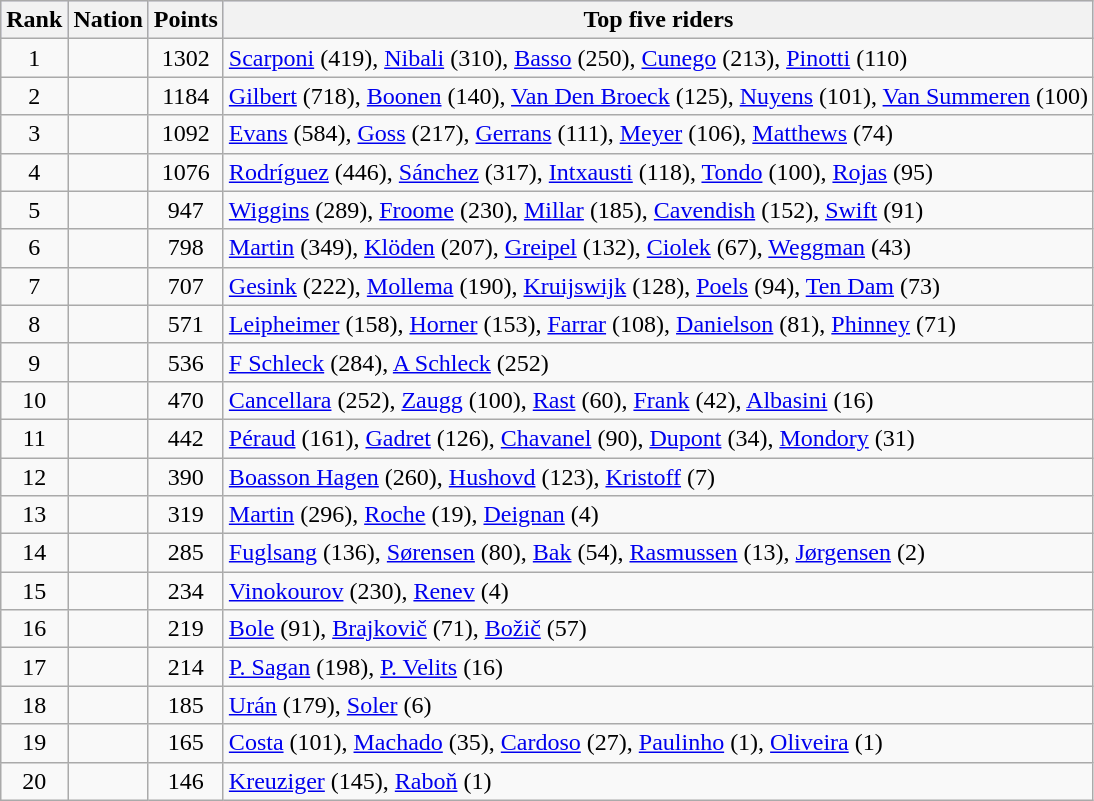<table class="wikitable">
<tr style="background:#ccf;">
<th>Rank</th>
<th>Nation</th>
<th>Points</th>
<th>Top five riders</th>
</tr>
<tr>
<td align=center>1</td>
<td></td>
<td align=center>1302</td>
<td><a href='#'>Scarponi</a> (419), <a href='#'>Nibali</a> (310), <a href='#'>Basso</a> (250), <a href='#'>Cunego</a> (213), <a href='#'>Pinotti</a> (110)</td>
</tr>
<tr>
<td align=center>2</td>
<td></td>
<td align=center>1184</td>
<td><a href='#'>Gilbert</a> (718), <a href='#'>Boonen</a> (140), <a href='#'>Van Den Broeck</a> (125), <a href='#'>Nuyens</a> (101), <a href='#'>Van Summeren</a> (100)</td>
</tr>
<tr>
<td align=center>3</td>
<td></td>
<td align=center>1092</td>
<td><a href='#'>Evans</a> (584), <a href='#'>Goss</a> (217), <a href='#'>Gerrans</a> (111), <a href='#'>Meyer</a> (106), <a href='#'>Matthews</a> (74)</td>
</tr>
<tr>
<td align=center>4</td>
<td></td>
<td align=center>1076</td>
<td><a href='#'>Rodríguez</a> (446), <a href='#'>Sánchez</a> (317), <a href='#'>Intxausti</a> (118), <a href='#'>Tondo</a> (100), <a href='#'>Rojas</a> (95)</td>
</tr>
<tr>
<td align=center>5</td>
<td></td>
<td align=center>947</td>
<td><a href='#'>Wiggins</a> (289), <a href='#'>Froome</a> (230), <a href='#'>Millar</a> (185), <a href='#'>Cavendish</a> (152), <a href='#'>Swift</a> (91)</td>
</tr>
<tr>
<td align=center>6</td>
<td></td>
<td align=center>798</td>
<td><a href='#'>Martin</a> (349), <a href='#'>Klöden</a> (207), <a href='#'>Greipel</a> (132), <a href='#'>Ciolek</a> (67), <a href='#'>Weggman</a> (43)</td>
</tr>
<tr>
<td align=center>7</td>
<td></td>
<td align=center>707</td>
<td><a href='#'>Gesink</a> (222), <a href='#'>Mollema</a> (190), <a href='#'>Kruijswijk</a> (128), <a href='#'>Poels</a> (94), <a href='#'>Ten Dam</a> (73)</td>
</tr>
<tr>
<td align=center>8</td>
<td></td>
<td align=center>571</td>
<td><a href='#'>Leipheimer</a> (158), <a href='#'>Horner</a> (153), <a href='#'>Farrar</a> (108), <a href='#'>Danielson</a> (81), <a href='#'>Phinney</a> (71)</td>
</tr>
<tr>
<td align=center>9</td>
<td></td>
<td align=center>536</td>
<td><a href='#'>F Schleck</a> (284), <a href='#'>A Schleck</a> (252)</td>
</tr>
<tr>
<td align=center>10</td>
<td></td>
<td align=center>470</td>
<td><a href='#'>Cancellara</a> (252), <a href='#'>Zaugg</a> (100), <a href='#'>Rast</a> (60), <a href='#'>Frank</a> (42), <a href='#'>Albasini</a> (16)</td>
</tr>
<tr>
<td align=center>11</td>
<td></td>
<td align=center>442</td>
<td><a href='#'>Péraud</a> (161), <a href='#'>Gadret</a> (126), <a href='#'>Chavanel</a> (90), <a href='#'>Dupont</a> (34), <a href='#'>Mondory</a> (31)</td>
</tr>
<tr>
<td align=center>12</td>
<td></td>
<td align=center>390</td>
<td><a href='#'>Boasson Hagen</a> (260), <a href='#'>Hushovd</a> (123), <a href='#'>Kristoff</a> (7)</td>
</tr>
<tr>
<td align=center>13</td>
<td></td>
<td align=center>319</td>
<td><a href='#'>Martin</a> (296), <a href='#'>Roche</a> (19), <a href='#'>Deignan</a> (4)</td>
</tr>
<tr>
<td align=center>14</td>
<td></td>
<td align=center>285</td>
<td><a href='#'>Fuglsang</a> (136), <a href='#'>Sørensen</a> (80), <a href='#'>Bak</a> (54), <a href='#'>Rasmussen</a> (13), <a href='#'>Jørgensen</a> (2)</td>
</tr>
<tr>
<td align=center>15</td>
<td></td>
<td align=center>234</td>
<td><a href='#'>Vinokourov</a> (230), <a href='#'>Renev</a> (4)</td>
</tr>
<tr>
<td align=center>16</td>
<td></td>
<td align=center>219</td>
<td><a href='#'>Bole</a> (91), <a href='#'>Brajkovič</a> (71), <a href='#'>Božič</a> (57)</td>
</tr>
<tr>
<td align=center>17</td>
<td></td>
<td align=center>214</td>
<td><a href='#'>P. Sagan</a> (198), <a href='#'>P. Velits</a> (16)</td>
</tr>
<tr>
<td align=center>18</td>
<td></td>
<td align=center>185</td>
<td><a href='#'>Urán</a> (179), <a href='#'>Soler</a> (6)</td>
</tr>
<tr>
<td align=center>19</td>
<td></td>
<td align=center>165</td>
<td><a href='#'>Costa</a> (101), <a href='#'>Machado</a> (35), <a href='#'>Cardoso</a> (27), <a href='#'>Paulinho</a> (1), <a href='#'>Oliveira</a> (1)</td>
</tr>
<tr>
<td align=center>20</td>
<td></td>
<td align=center>146</td>
<td><a href='#'>Kreuziger</a> (145), <a href='#'>Raboň</a> (1)</td>
</tr>
</table>
